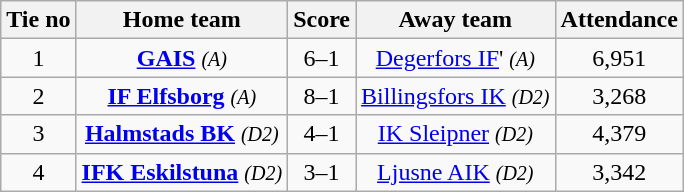<table class="wikitable" style="text-align:center">
<tr>
<th style= width="40px">Tie no</th>
<th style= width="150px">Home team</th>
<th style= width="60px">Score</th>
<th style= width="150px">Away team</th>
<th style= width="30px">Attendance</th>
</tr>
<tr>
<td>1</td>
<td><strong><a href='#'>GAIS</a></strong> <em><small>(A)</small></em></td>
<td>6–1</td>
<td><a href='#'>Degerfors IF</a>' <em><small>(A)</small></em></td>
<td>6,951</td>
</tr>
<tr>
<td>2</td>
<td><strong><a href='#'>IF Elfsborg</a></strong> <em><small>(A)</small></em></td>
<td>8–1</td>
<td><a href='#'>Billingsfors IK</a> <em><small>(D2)</small></em></td>
<td>3,268</td>
</tr>
<tr>
<td>3</td>
<td><strong><a href='#'>Halmstads BK</a></strong> <em><small>(D2)</small></em></td>
<td>4–1</td>
<td><a href='#'>IK Sleipner</a> <em><small>(D2)</small></em></td>
<td>4,379</td>
</tr>
<tr>
<td>4</td>
<td><strong><a href='#'>IFK Eskilstuna</a></strong> <em><small>(D2)</small></em></td>
<td>3–1</td>
<td><a href='#'>Ljusne AIK</a> <em><small>(D2)</small></em></td>
<td>3,342</td>
</tr>
</table>
